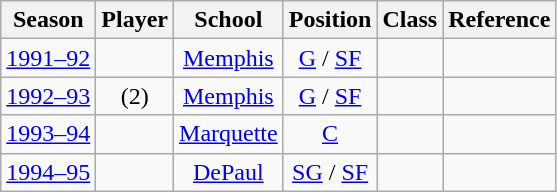<table class="wikitable sortable">
<tr>
<th>Season</th>
<th>Player</th>
<th>School</th>
<th>Position</th>
<th>Class</th>
<th class="unsortable">Reference</th>
</tr>
<tr align=center>
<td><a href='#'>1991–92</a></td>
<td></td>
<td><a href='#'>Memphis</a></td>
<td><a href='#'>G</a> / <a href='#'>SF</a></td>
<td></td>
<td></td>
</tr>
<tr align=center>
<td><a href='#'>1992–93</a></td>
<td> (2)</td>
<td><a href='#'>Memphis</a></td>
<td><a href='#'>G</a> / <a href='#'>SF</a></td>
<td></td>
<td></td>
</tr>
<tr align=center>
<td><a href='#'>1993–94</a></td>
<td></td>
<td><a href='#'>Marquette</a></td>
<td><a href='#'>C</a></td>
<td></td>
<td></td>
</tr>
<tr align=center>
<td><a href='#'>1994–95</a></td>
<td></td>
<td><a href='#'>DePaul</a></td>
<td><a href='#'>SG</a> / <a href='#'>SF</a></td>
<td></td>
<td></td>
</tr>
</table>
